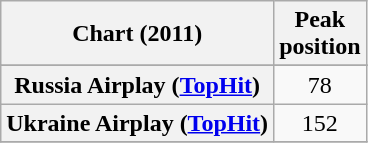<table class="wikitable sortable plainrowheaders" style="text-align:center">
<tr>
<th scope="col">Chart (2011)</th>
<th scope="col">Peak<br>position</th>
</tr>
<tr>
</tr>
<tr>
<th scope="row">Russia Airplay (<a href='#'>TopHit</a>)</th>
<td>78</td>
</tr>
<tr>
<th scope="row">Ukraine Airplay (<a href='#'>TopHit</a>)</th>
<td>152</td>
</tr>
<tr>
</tr>
</table>
